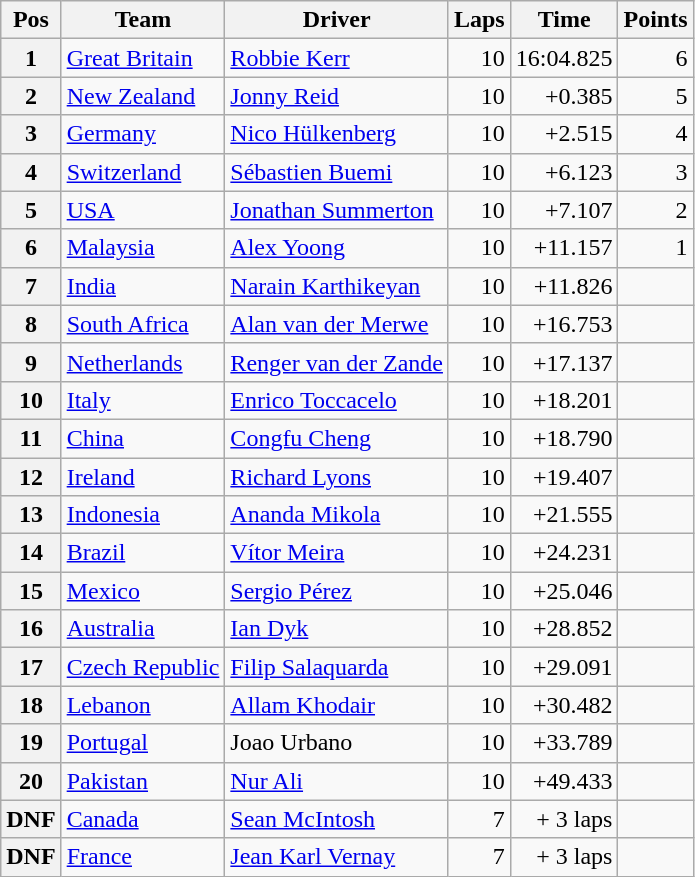<table class="wikitable">
<tr>
<th>Pos</th>
<th>Team</th>
<th>Driver</th>
<th>Laps</th>
<th>Time</th>
<th>Points</th>
</tr>
<tr>
<th>1</th>
<td> <a href='#'>Great Britain</a></td>
<td><a href='#'>Robbie Kerr</a></td>
<td align="right">10</td>
<td align="right">16:04.825</td>
<td align="right">6</td>
</tr>
<tr>
<th>2</th>
<td> <a href='#'>New Zealand</a></td>
<td><a href='#'>Jonny Reid</a></td>
<td align="right">10</td>
<td align="right">+0.385</td>
<td align="right">5</td>
</tr>
<tr>
<th>3</th>
<td> <a href='#'>Germany</a></td>
<td><a href='#'>Nico Hülkenberg</a></td>
<td align="right">10</td>
<td align="right">+2.515</td>
<td align="right">4</td>
</tr>
<tr>
<th>4</th>
<td> <a href='#'>Switzerland</a></td>
<td><a href='#'>Sébastien Buemi</a></td>
<td align="right">10</td>
<td align="right">+6.123</td>
<td align="right">3</td>
</tr>
<tr>
<th>5</th>
<td> <a href='#'>USA</a></td>
<td><a href='#'>Jonathan Summerton</a></td>
<td align="right">10</td>
<td align="right">+7.107</td>
<td align="right">2</td>
</tr>
<tr>
<th>6</th>
<td> <a href='#'>Malaysia</a></td>
<td><a href='#'>Alex Yoong</a></td>
<td align="right">10</td>
<td align="right">+11.157</td>
<td align="right">1</td>
</tr>
<tr>
<th>7</th>
<td> <a href='#'>India</a></td>
<td><a href='#'>Narain Karthikeyan</a></td>
<td align="right">10</td>
<td align="right">+11.826</td>
<td align="right"></td>
</tr>
<tr>
<th>8</th>
<td> <a href='#'>South Africa</a></td>
<td><a href='#'>Alan van der Merwe</a></td>
<td align="right">10</td>
<td align="right">+16.753</td>
<td align="right"></td>
</tr>
<tr>
<th>9</th>
<td> <a href='#'>Netherlands</a></td>
<td><a href='#'>Renger van der Zande</a></td>
<td align="right">10</td>
<td align="right">+17.137</td>
<td align="right"></td>
</tr>
<tr>
<th>10</th>
<td> <a href='#'>Italy</a></td>
<td><a href='#'>Enrico Toccacelo</a></td>
<td align="right">10</td>
<td align="right">+18.201</td>
<td align="right"></td>
</tr>
<tr>
<th>11</th>
<td> <a href='#'>China</a></td>
<td><a href='#'>Congfu Cheng</a></td>
<td align="right">10</td>
<td align="right">+18.790</td>
<td align="right"></td>
</tr>
<tr>
<th>12</th>
<td> <a href='#'>Ireland</a></td>
<td><a href='#'>Richard Lyons</a></td>
<td align="right">10</td>
<td align="right">+19.407</td>
<td align="right"></td>
</tr>
<tr>
<th>13</th>
<td> <a href='#'>Indonesia</a></td>
<td><a href='#'>Ananda Mikola</a></td>
<td align="right">10</td>
<td align="right">+21.555</td>
<td align="right"></td>
</tr>
<tr>
<th>14</th>
<td> <a href='#'>Brazil</a></td>
<td><a href='#'>Vítor Meira</a></td>
<td align="right">10</td>
<td align="right">+24.231</td>
<td align="right"></td>
</tr>
<tr>
<th>15</th>
<td> <a href='#'>Mexico</a></td>
<td><a href='#'>Sergio Pérez</a></td>
<td align="right">10</td>
<td align="right">+25.046</td>
<td align="right"></td>
</tr>
<tr>
<th>16</th>
<td> <a href='#'>Australia</a></td>
<td><a href='#'>Ian Dyk</a></td>
<td align="right">10</td>
<td align="right">+28.852</td>
<td align="right"></td>
</tr>
<tr>
<th>17</th>
<td> <a href='#'>Czech Republic</a></td>
<td><a href='#'>Filip Salaquarda</a></td>
<td align="right">10</td>
<td align="right">+29.091</td>
<td align="right"></td>
</tr>
<tr>
<th>18</th>
<td> <a href='#'>Lebanon</a></td>
<td><a href='#'>Allam Khodair</a></td>
<td align="right">10</td>
<td align="right">+30.482</td>
<td align="right"></td>
</tr>
<tr>
<th>19</th>
<td> <a href='#'>Portugal</a></td>
<td>Joao Urbano</td>
<td align="right">10</td>
<td align="right">+33.789</td>
<td align="right"></td>
</tr>
<tr>
<th>20</th>
<td> <a href='#'>Pakistan</a></td>
<td><a href='#'>Nur Ali</a></td>
<td align="right">10</td>
<td align="right">+49.433</td>
<td align="right"></td>
</tr>
<tr>
<th>DNF</th>
<td> <a href='#'>Canada</a></td>
<td><a href='#'>Sean McIntosh</a></td>
<td align="right">7</td>
<td align="right">+ 3 laps</td>
<td align="right"></td>
</tr>
<tr>
<th>DNF</th>
<td> <a href='#'>France</a></td>
<td><a href='#'>Jean Karl Vernay</a></td>
<td align="right">7</td>
<td align="right">+ 3 laps</td>
<td align="right"></td>
</tr>
</table>
